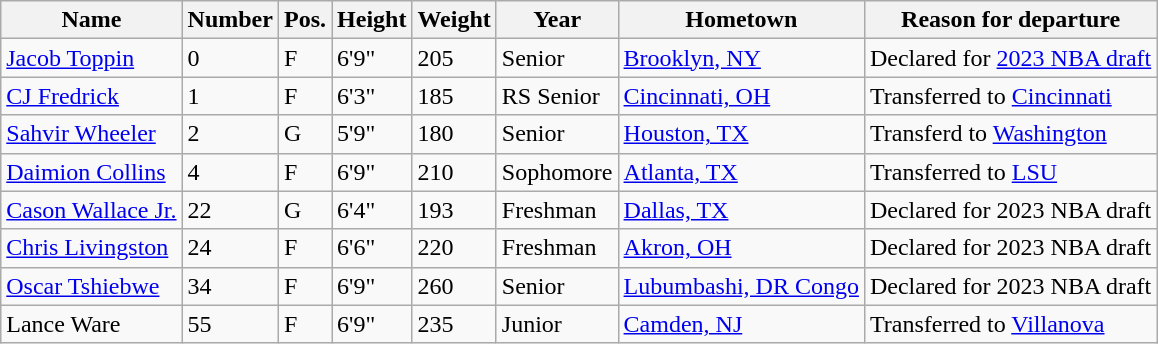<table class="wikitable sortable" border="1">
<tr>
<th>Name</th>
<th>Number</th>
<th>Pos.</th>
<th>Height</th>
<th>Weight</th>
<th>Year</th>
<th>Hometown</th>
<th class="unsortable">Reason for departure</th>
</tr>
<tr>
<td><a href='#'>Jacob Toppin</a></td>
<td>0</td>
<td>F</td>
<td>6'9"</td>
<td>205</td>
<td>Senior</td>
<td><a href='#'>Brooklyn, NY</a></td>
<td>Declared for <a href='#'>2023 NBA draft</a></td>
</tr>
<tr>
<td><a href='#'>CJ Fredrick</a></td>
<td>1</td>
<td>F</td>
<td>6'3"</td>
<td>185</td>
<td>RS Senior</td>
<td><a href='#'>Cincinnati, OH</a></td>
<td>Transferred to <a href='#'>Cincinnati</a></td>
</tr>
<tr>
<td><a href='#'>Sahvir Wheeler</a></td>
<td>2</td>
<td>G</td>
<td>5'9"</td>
<td>180</td>
<td>Senior</td>
<td><a href='#'>Houston, TX</a></td>
<td>Transferd to <a href='#'>Washington</a></td>
</tr>
<tr>
<td><a href='#'>Daimion Collins</a></td>
<td>4</td>
<td>F</td>
<td>6'9"</td>
<td>210</td>
<td>Sophomore</td>
<td><a href='#'>Atlanta, TX</a></td>
<td>Transferred to <a href='#'>LSU</a></td>
</tr>
<tr>
<td><a href='#'>Cason Wallace Jr.</a></td>
<td>22</td>
<td>G</td>
<td>6'4"</td>
<td>193</td>
<td>Freshman</td>
<td><a href='#'>Dallas, TX</a></td>
<td>Declared for 2023 NBA draft</td>
</tr>
<tr>
<td><a href='#'>Chris Livingston</a></td>
<td>24</td>
<td>F</td>
<td>6'6"</td>
<td>220</td>
<td>Freshman</td>
<td><a href='#'>Akron, OH</a></td>
<td>Declared for 2023 NBA draft</td>
</tr>
<tr>
<td><a href='#'>Oscar Tshiebwe</a></td>
<td>34</td>
<td>F</td>
<td>6'9"</td>
<td>260</td>
<td>Senior</td>
<td><a href='#'>Lubumbashi, DR Congo</a></td>
<td>Declared for 2023 NBA draft</td>
</tr>
<tr>
<td>Lance Ware</td>
<td>55</td>
<td>F</td>
<td>6'9"</td>
<td>235</td>
<td>Junior</td>
<td><a href='#'>Camden, NJ</a></td>
<td>Transferred to <a href='#'>Villanova</a></td>
</tr>
</table>
